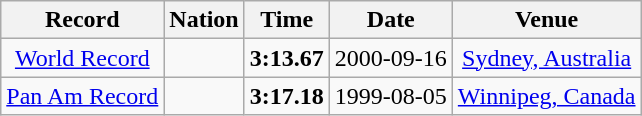<table class="wikitable" style="text-align:center;">
<tr>
<th>Record</th>
<th>Nation</th>
<th>Time</th>
<th>Date</th>
<th>Venue</th>
</tr>
<tr>
<td><a href='#'>World Record</a></td>
<td></td>
<td><strong>3:13.67</strong></td>
<td>2000-09-16</td>
<td> <a href='#'>Sydney, Australia</a></td>
</tr>
<tr>
<td><a href='#'>Pan Am Record</a></td>
<td></td>
<td><strong>3:17.18</strong></td>
<td>1999-08-05</td>
<td> <a href='#'>Winnipeg, Canada</a></td>
</tr>
</table>
